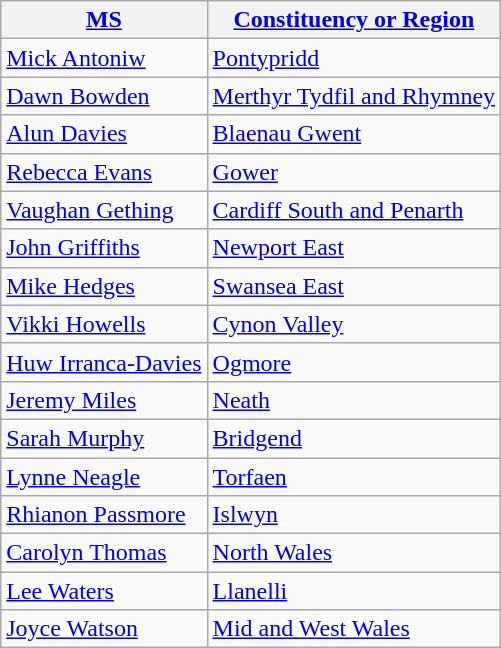<table class="sortable wikitable" style="font-size:100%">
<tr>
<th><a href='#'>MS</a></th>
<th><a href='#'>Constituency or Region</a></th>
</tr>
<tr>
<td><a href='#'>Mick Antoniw</a></td>
<td><a href='#'>Pontypridd</a></td>
</tr>
<tr>
<td><a href='#'>Dawn Bowden</a></td>
<td><a href='#'>Merthyr Tydfil and Rhymney</a></td>
</tr>
<tr>
<td><a href='#'>Alun Davies</a></td>
<td><a href='#'>Blaenau Gwent</a></td>
</tr>
<tr>
<td><a href='#'>Rebecca Evans</a></td>
<td><a href='#'>Gower</a></td>
</tr>
<tr>
<td><a href='#'>Vaughan Gething</a></td>
<td><a href='#'>Cardiff South and Penarth</a></td>
</tr>
<tr>
<td><a href='#'>John Griffiths</a></td>
<td><a href='#'>Newport East</a></td>
</tr>
<tr>
<td><a href='#'>Mike Hedges</a></td>
<td><a href='#'>Swansea East</a></td>
</tr>
<tr>
<td><a href='#'>Vikki Howells</a></td>
<td><a href='#'>Cynon Valley</a></td>
</tr>
<tr>
<td><a href='#'>Huw Irranca-Davies</a></td>
<td><a href='#'>Ogmore</a></td>
</tr>
<tr>
<td><a href='#'>Jeremy Miles</a></td>
<td><a href='#'>Neath</a></td>
</tr>
<tr>
<td><a href='#'>Sarah Murphy</a></td>
<td><a href='#'>Bridgend</a></td>
</tr>
<tr>
<td><a href='#'>Lynne Neagle</a></td>
<td><a href='#'>Torfaen</a></td>
</tr>
<tr>
<td><a href='#'>Rhianon Passmore</a></td>
<td><a href='#'>Islwyn</a></td>
</tr>
<tr>
<td><a href='#'>Carolyn Thomas</a></td>
<td><a href='#'>North Wales</a></td>
</tr>
<tr>
<td><a href='#'>Lee Waters</a></td>
<td><a href='#'>Llanelli</a></td>
</tr>
<tr>
<td><a href='#'>Joyce Watson</a></td>
<td><a href='#'>Mid and West Wales</a></td>
</tr>
</table>
